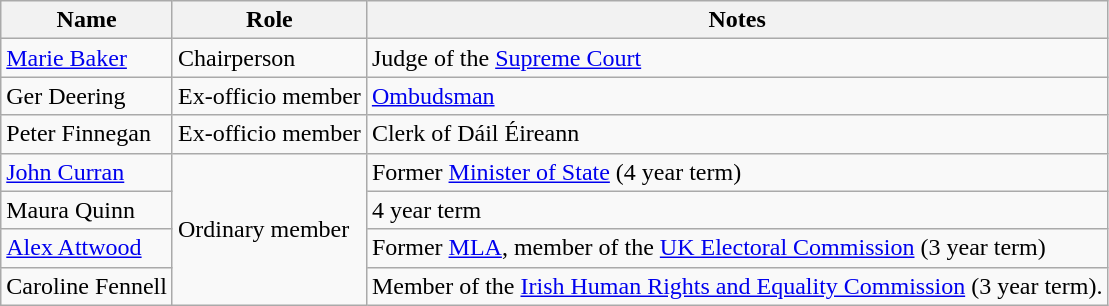<table class=wikitable>
<tr>
<th>Name</th>
<th>Role</th>
<th>Notes</th>
</tr>
<tr>
<td><a href='#'>Marie Baker</a></td>
<td>Chairperson</td>
<td>Judge of the <a href='#'>Supreme Court</a></td>
</tr>
<tr>
<td>Ger Deering</td>
<td>Ex-officio member</td>
<td><a href='#'>Ombudsman</a></td>
</tr>
<tr>
<td>Peter Finnegan</td>
<td>Ex-officio member</td>
<td>Clerk of Dáil Éireann</td>
</tr>
<tr>
<td><a href='#'>John Curran</a></td>
<td rowspan=4>Ordinary member</td>
<td>Former <a href='#'>Minister of State</a> (4 year term)</td>
</tr>
<tr>
<td>Maura Quinn</td>
<td>4 year term</td>
</tr>
<tr>
<td><a href='#'>Alex Attwood</a></td>
<td>Former <a href='#'>MLA</a>, member of the <a href='#'>UK Electoral Commission</a> (3 year term)</td>
</tr>
<tr>
<td>Caroline Fennell</td>
<td>Member of the <a href='#'>Irish Human Rights and Equality Commission</a> (3 year term).</td>
</tr>
</table>
